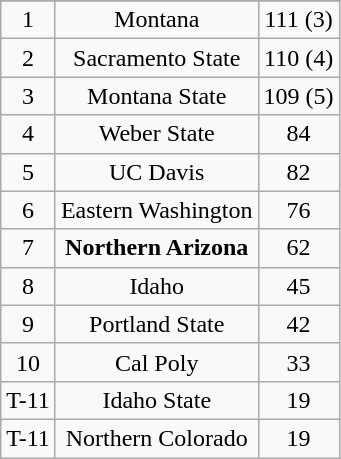<table class="wikitable" style="display: inline-table;">
<tr align="center">
</tr>
<tr align="center">
<td>1</td>
<td>Montana</td>
<td>111 (3)</td>
</tr>
<tr align="center">
<td>2</td>
<td>Sacramento State</td>
<td>110 (4)</td>
</tr>
<tr align="center">
<td>3</td>
<td>Montana State</td>
<td>109 (5)</td>
</tr>
<tr align="center">
<td>4</td>
<td>Weber State</td>
<td>84</td>
</tr>
<tr align="center">
<td>5</td>
<td>UC Davis</td>
<td>82</td>
</tr>
<tr align="center">
<td>6</td>
<td>Eastern Washington</td>
<td>76</td>
</tr>
<tr align="center">
<td>7</td>
<td><strong>Northern Arizona</strong></td>
<td>62</td>
</tr>
<tr align="center">
<td>8</td>
<td>Idaho</td>
<td>45</td>
</tr>
<tr align="center">
<td>9</td>
<td>Portland State</td>
<td>42</td>
</tr>
<tr align="center">
<td>10</td>
<td>Cal Poly</td>
<td>33</td>
</tr>
<tr align="center">
<td>T-11</td>
<td>Idaho State</td>
<td>19</td>
</tr>
<tr align="center">
<td>T-11</td>
<td>Northern Colorado</td>
<td>19</td>
</tr>
</table>
